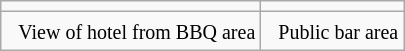<table class="wikitable" border="0">
<tr>
<td></td>
<td></td>
</tr>
<tr>
<td>  <small>View of hotel from BBQ area</small></td>
<td>  <small>Public bar area</small></td>
</tr>
</table>
